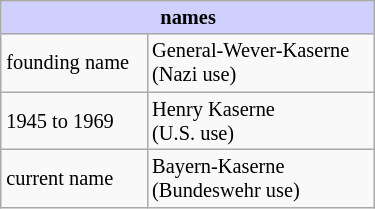<table class="wikitable" align="right" style=" margin-top: 0; font-size:85%; width: 250px;">
<tr>
<th colspan="2" style="text-align: center; background: #d0d0ff;">names</th>
</tr>
<tr>
<td>founding name</td>
<td>General-Wever-Kaserne<br>(Nazi use)</td>
</tr>
<tr>
<td>1945 to 1969</td>
<td>Henry Kaserne<br>(U.S. use)</td>
</tr>
<tr>
<td>current name</td>
<td>Bayern-Kaserne<br>(Bundeswehr use)</td>
</tr>
</table>
